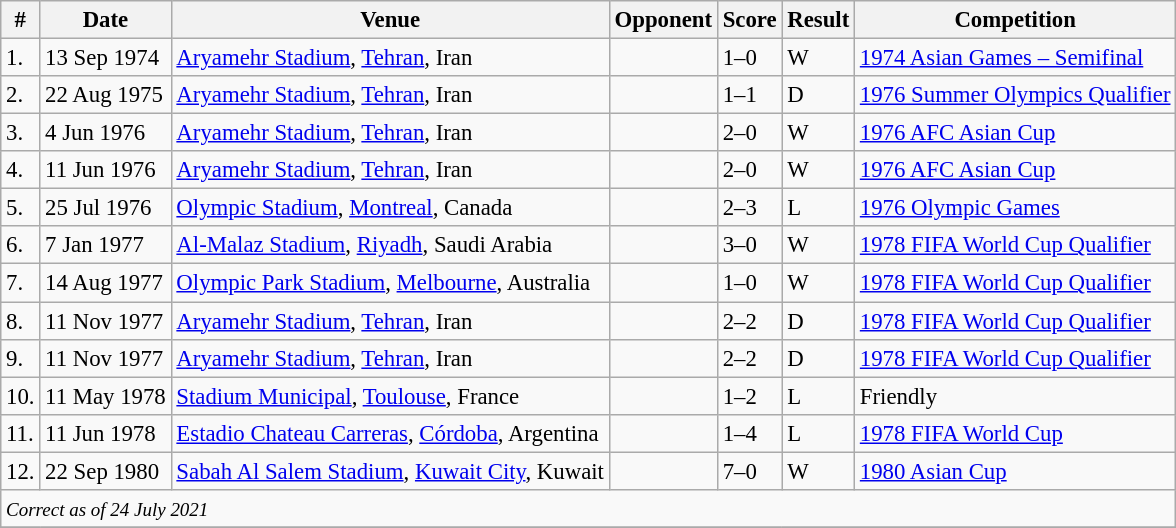<table class="wikitable" style="font-size:95%;">
<tr>
<th>#</th>
<th>Date</th>
<th>Venue</th>
<th>Opponent</th>
<th>Score</th>
<th>Result</th>
<th>Competition</th>
</tr>
<tr>
<td>1.</td>
<td>13 Sep 1974</td>
<td><a href='#'>Aryamehr Stadium</a>, <a href='#'>Tehran</a>, Iran</td>
<td></td>
<td>1–0</td>
<td>W</td>
<td><a href='#'>1974 Asian Games – Semifinal</a></td>
</tr>
<tr>
<td>2.</td>
<td>22 Aug 1975</td>
<td><a href='#'>Aryamehr Stadium</a>, <a href='#'>Tehran</a>, Iran</td>
<td></td>
<td>1–1</td>
<td>D</td>
<td><a href='#'>1976 Summer Olympics Qualifier</a></td>
</tr>
<tr>
<td>3.</td>
<td>4 Jun 1976</td>
<td><a href='#'>Aryamehr Stadium</a>, <a href='#'>Tehran</a>, Iran</td>
<td></td>
<td>2–0</td>
<td>W</td>
<td><a href='#'>1976 AFC Asian Cup</a></td>
</tr>
<tr>
<td>4.</td>
<td>11 Jun 1976</td>
<td><a href='#'>Aryamehr Stadium</a>, <a href='#'>Tehran</a>, Iran</td>
<td></td>
<td>2–0</td>
<td>W</td>
<td><a href='#'>1976 AFC Asian Cup</a></td>
</tr>
<tr>
<td>5.</td>
<td>25 Jul 1976</td>
<td><a href='#'>Olympic Stadium</a>, <a href='#'>Montreal</a>, Canada</td>
<td></td>
<td>2–3</td>
<td>L</td>
<td><a href='#'>1976 Olympic Games</a></td>
</tr>
<tr>
<td>6.</td>
<td>7 Jan 1977</td>
<td><a href='#'>Al-Malaz Stadium</a>, <a href='#'>Riyadh</a>, Saudi Arabia</td>
<td></td>
<td>3–0</td>
<td>W</td>
<td><a href='#'>1978 FIFA World Cup Qualifier</a></td>
</tr>
<tr>
<td>7.</td>
<td>14 Aug 1977</td>
<td><a href='#'>Olympic Park Stadium</a>, <a href='#'>Melbourne</a>, Australia</td>
<td></td>
<td>1–0</td>
<td>W</td>
<td><a href='#'>1978 FIFA World Cup Qualifier</a></td>
</tr>
<tr>
<td>8.</td>
<td>11 Nov 1977</td>
<td><a href='#'>Aryamehr Stadium</a>, <a href='#'>Tehran</a>, Iran</td>
<td></td>
<td>2–2</td>
<td>D</td>
<td><a href='#'>1978 FIFA World Cup Qualifier</a></td>
</tr>
<tr>
<td>9.</td>
<td>11 Nov 1977</td>
<td><a href='#'>Aryamehr Stadium</a>, <a href='#'>Tehran</a>, Iran</td>
<td></td>
<td>2–2</td>
<td>D</td>
<td><a href='#'>1978 FIFA World Cup Qualifier</a></td>
</tr>
<tr>
<td>10.</td>
<td>11 May 1978</td>
<td><a href='#'>Stadium Municipal</a>, <a href='#'>Toulouse</a>, France</td>
<td></td>
<td>1–2</td>
<td>L</td>
<td>Friendly</td>
</tr>
<tr>
<td>11.</td>
<td>11 Jun 1978</td>
<td><a href='#'>Estadio Chateau Carreras</a>, <a href='#'>Córdoba</a>, Argentina</td>
<td></td>
<td>1–4</td>
<td>L</td>
<td><a href='#'>1978 FIFA World Cup</a></td>
</tr>
<tr>
<td>12.</td>
<td>22 Sep 1980</td>
<td><a href='#'>Sabah Al Salem Stadium</a>, <a href='#'>Kuwait City</a>, Kuwait</td>
<td></td>
<td>7–0</td>
<td>W</td>
<td><a href='#'>1980 Asian Cup</a></td>
</tr>
<tr>
<td colspan=18><small><em>Correct as of 24 July 2021</em></small></td>
</tr>
<tr>
</tr>
</table>
